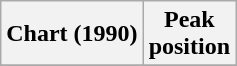<table class="wikitable sortable plainrowheaders" style="text-align:center">
<tr>
<th>Chart (1990)</th>
<th>Peak<br>position</th>
</tr>
<tr>
</tr>
</table>
